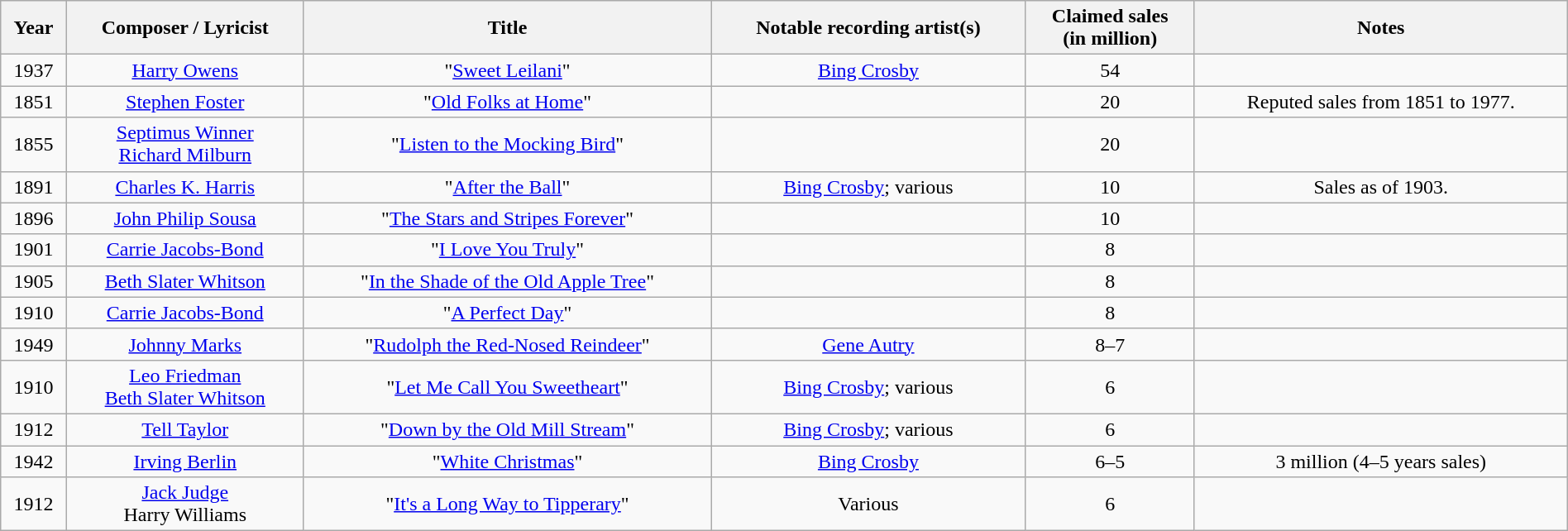<table class="wikitable sortable" style="width:100%; text-align:center;">
<tr>
<th>Year</th>
<th>Composer / Lyricist</th>
<th>Title</th>
<th>Notable recording artist(s)</th>
<th>Claimed sales<br>(in million)</th>
<th>Notes</th>
</tr>
<tr>
<td>1937</td>
<td><a href='#'>Harry Owens</a></td>
<td>"<a href='#'>Sweet Leilani</a>"</td>
<td><a href='#'>Bing Crosby</a></td>
<td>54</td>
<td></td>
</tr>
<tr>
<td>1851</td>
<td><a href='#'>Stephen Foster</a></td>
<td>"<a href='#'>Old Folks at Home</a>"</td>
<td></td>
<td>20</td>
<td>Reputed sales from 1851 to 1977.</td>
</tr>
<tr>
<td>1855</td>
<td><a href='#'>Septimus Winner</a><br><a href='#'>Richard Milburn</a></td>
<td>"<a href='#'>Listen to the Mocking Bird</a>"</td>
<td></td>
<td>20</td>
<td></td>
</tr>
<tr>
<td>1891</td>
<td><a href='#'>Charles K. Harris</a></td>
<td>"<a href='#'>After the Ball</a>"</td>
<td><a href='#'>Bing Crosby</a>; various</td>
<td>10</td>
<td>Sales as of 1903.</td>
</tr>
<tr>
<td>1896</td>
<td><a href='#'>John Philip Sousa</a></td>
<td>"<a href='#'>The Stars and Stripes Forever</a>"</td>
<td></td>
<td>10</td>
<td></td>
</tr>
<tr>
<td>1901</td>
<td><a href='#'>Carrie Jacobs-Bond</a></td>
<td>"<a href='#'>I Love You Truly</a>"</td>
<td></td>
<td>8</td>
<td></td>
</tr>
<tr>
<td>1905</td>
<td><a href='#'>Beth Slater Whitson</a></td>
<td>"<a href='#'>In the Shade of the Old Apple Tree</a>"</td>
<td></td>
<td>8</td>
<td></td>
</tr>
<tr>
<td>1910</td>
<td><a href='#'>Carrie Jacobs-Bond</a></td>
<td>"<a href='#'>A Perfect Day</a>"</td>
<td></td>
<td>8</td>
</tr>
<tr>
<td>1949</td>
<td><a href='#'>Johnny Marks</a></td>
<td>"<a href='#'>Rudolph the Red-Nosed Reindeer</a>"</td>
<td><a href='#'>Gene Autry</a></td>
<td>8–7</td>
<td></td>
</tr>
<tr>
<td>1910</td>
<td><a href='#'>Leo Friedman</a><br><a href='#'>Beth Slater Whitson</a></td>
<td>"<a href='#'>Let Me Call You Sweetheart</a>"</td>
<td><a href='#'>Bing Crosby</a>; various</td>
<td>6</td>
</tr>
<tr>
<td>1912</td>
<td><a href='#'>Tell Taylor</a></td>
<td>"<a href='#'>Down by the Old Mill Stream</a>"</td>
<td><a href='#'>Bing Crosby</a>; various</td>
<td>6</td>
<td></td>
</tr>
<tr>
<td>1942</td>
<td><a href='#'>Irving Berlin</a></td>
<td>"<a href='#'>White Christmas</a>"</td>
<td><a href='#'>Bing Crosby</a></td>
<td>6–5</td>
<td>3 million (4–5 years sales)</td>
</tr>
<tr>
<td>1912</td>
<td><a href='#'>Jack Judge</a><br>Harry Williams</td>
<td>"<a href='#'>It's a Long Way to Tipperary</a>"</td>
<td>Various</td>
<td>6</td>
<td></td>
</tr>
</table>
